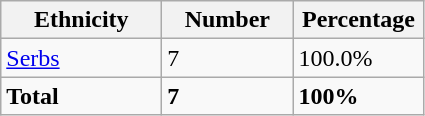<table class="wikitable">
<tr>
<th width="100px">Ethnicity</th>
<th width="80px">Number</th>
<th width="80px">Percentage</th>
</tr>
<tr>
<td><a href='#'>Serbs</a></td>
<td>7</td>
<td>100.0%</td>
</tr>
<tr>
<td><strong>Total</strong></td>
<td><strong>7</strong></td>
<td><strong>100%</strong></td>
</tr>
</table>
